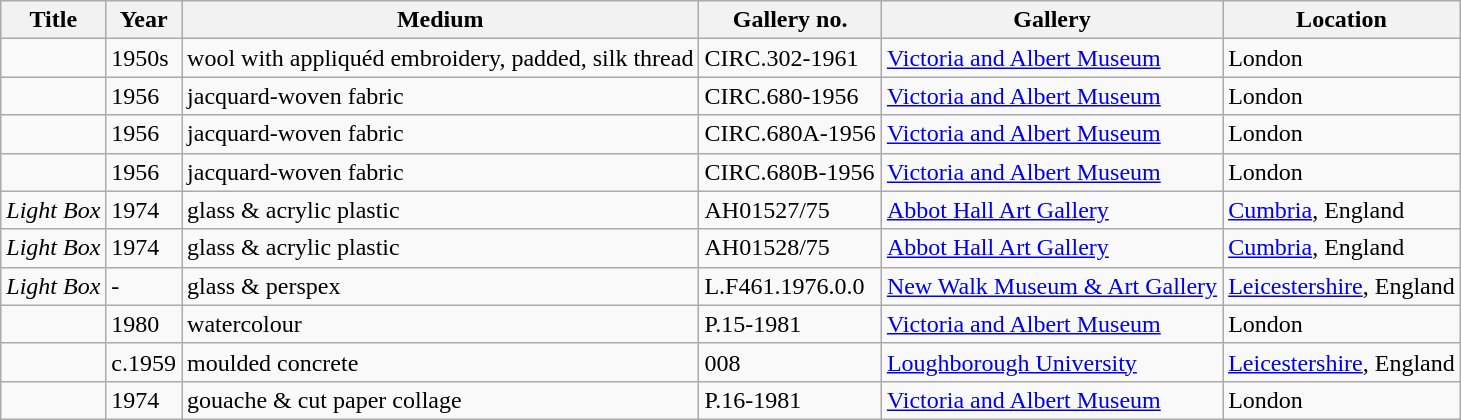<table class="wikitable">
<tr>
<th>Title</th>
<th>Year</th>
<th>Medium</th>
<th>Gallery no.</th>
<th>Gallery</th>
<th>Location</th>
</tr>
<tr>
<td><em></em></td>
<td>1950s</td>
<td>wool with appliquéd embroidery, padded, silk thread</td>
<td>CIRC.302-1961</td>
<td><a href='#'>Victoria and Albert Museum</a></td>
<td>London</td>
</tr>
<tr>
<td><em></em></td>
<td>1956</td>
<td>jacquard-woven fabric</td>
<td>CIRC.680-1956</td>
<td><a href='#'>Victoria and Albert Museum</a></td>
<td>London</td>
</tr>
<tr>
<td><em></em></td>
<td>1956</td>
<td>jacquard-woven fabric</td>
<td>CIRC.680A-1956</td>
<td><a href='#'>Victoria and Albert Museum</a></td>
<td>London</td>
</tr>
<tr>
<td><em></em></td>
<td>1956</td>
<td>jacquard-woven fabric</td>
<td>CIRC.680B-1956</td>
<td><a href='#'>Victoria and Albert Museum</a></td>
<td>London</td>
</tr>
<tr>
<td><em>Light Box</em></td>
<td>1974</td>
<td>glass & acrylic plastic</td>
<td>AH01527/75</td>
<td><a href='#'>Abbot Hall Art Gallery</a></td>
<td><a href='#'>Cumbria</a>, England</td>
</tr>
<tr>
<td><em>Light Box</em></td>
<td>1974</td>
<td>glass & acrylic plastic</td>
<td>AH01528/75</td>
<td><a href='#'>Abbot Hall Art Gallery</a></td>
<td><a href='#'>Cumbria</a>, England</td>
</tr>
<tr>
<td><em>Light Box</em></td>
<td>-</td>
<td>glass & perspex</td>
<td>L.F461.1976.0.0</td>
<td><a href='#'>New Walk Museum & Art Gallery</a></td>
<td><a href='#'>Leicestershire</a>, England</td>
</tr>
<tr>
<td></td>
<td>1980</td>
<td>watercolour</td>
<td>P.15-1981</td>
<td><a href='#'>Victoria and Albert Museum</a></td>
<td>London</td>
</tr>
<tr>
<td><em></em></td>
<td>c.1959</td>
<td>moulded concrete</td>
<td>008</td>
<td><a href='#'>Loughborough University</a></td>
<td><a href='#'>Leicestershire</a>, England</td>
</tr>
<tr>
<td><em></em></td>
<td>1974</td>
<td>gouache & cut paper collage</td>
<td>P.16-1981</td>
<td><a href='#'>Victoria and Albert Museum</a></td>
<td>London</td>
</tr>
</table>
